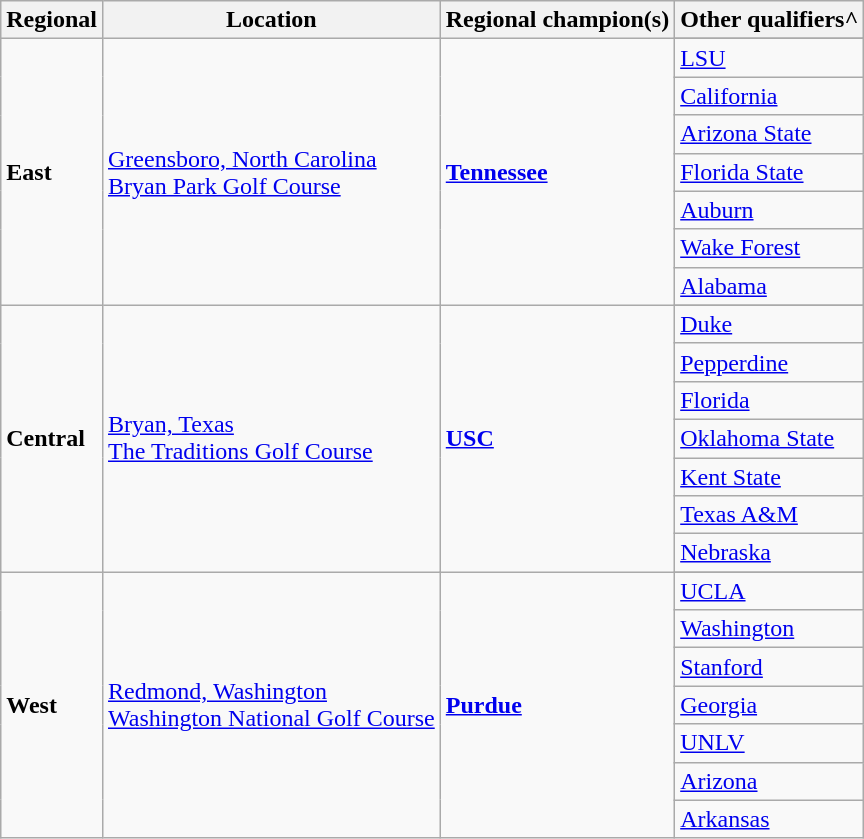<table class="wikitable">
<tr>
<th>Regional</th>
<th>Location</th>
<th>Regional champion(s)</th>
<th>Other qualifiers^</th>
</tr>
<tr>
<td rowspan=8><strong>East</strong></td>
<td rowspan=8><a href='#'>Greensboro, North Carolina</a><br><a href='#'>Bryan Park Golf Course</a></td>
<td rowspan=8><strong><a href='#'>Tennessee</a></strong></td>
</tr>
<tr>
<td><a href='#'>LSU</a></td>
</tr>
<tr>
<td><a href='#'>California</a></td>
</tr>
<tr>
<td><a href='#'>Arizona State</a></td>
</tr>
<tr>
<td><a href='#'>Florida State</a></td>
</tr>
<tr>
<td><a href='#'>Auburn</a></td>
</tr>
<tr>
<td><a href='#'>Wake Forest</a></td>
</tr>
<tr>
<td><a href='#'>Alabama</a></td>
</tr>
<tr>
<td rowspan=8><strong>Central</strong></td>
<td rowspan=8><a href='#'>Bryan, Texas</a><br><a href='#'>The Traditions Golf Course</a></td>
<td rowspan=8><strong><a href='#'>USC</a></strong></td>
</tr>
<tr>
<td><a href='#'>Duke</a></td>
</tr>
<tr>
<td><a href='#'>Pepperdine</a></td>
</tr>
<tr>
<td><a href='#'>Florida</a></td>
</tr>
<tr>
<td><a href='#'>Oklahoma State</a></td>
</tr>
<tr>
<td><a href='#'>Kent State</a></td>
</tr>
<tr>
<td><a href='#'>Texas A&M</a></td>
</tr>
<tr>
<td><a href='#'>Nebraska</a></td>
</tr>
<tr>
<td rowspan=8><strong>West</strong></td>
<td rowspan=8><a href='#'>Redmond, Washington</a><br><a href='#'>Washington National Golf Course</a></td>
<td rowspan=8><strong><a href='#'>Purdue</a></strong></td>
</tr>
<tr>
<td><a href='#'>UCLA</a></td>
</tr>
<tr>
<td><a href='#'>Washington</a></td>
</tr>
<tr>
<td><a href='#'>Stanford</a></td>
</tr>
<tr>
<td><a href='#'>Georgia</a></td>
</tr>
<tr>
<td><a href='#'>UNLV</a></td>
</tr>
<tr>
<td><a href='#'>Arizona</a></td>
</tr>
<tr>
<td><a href='#'>Arkansas</a></td>
</tr>
</table>
